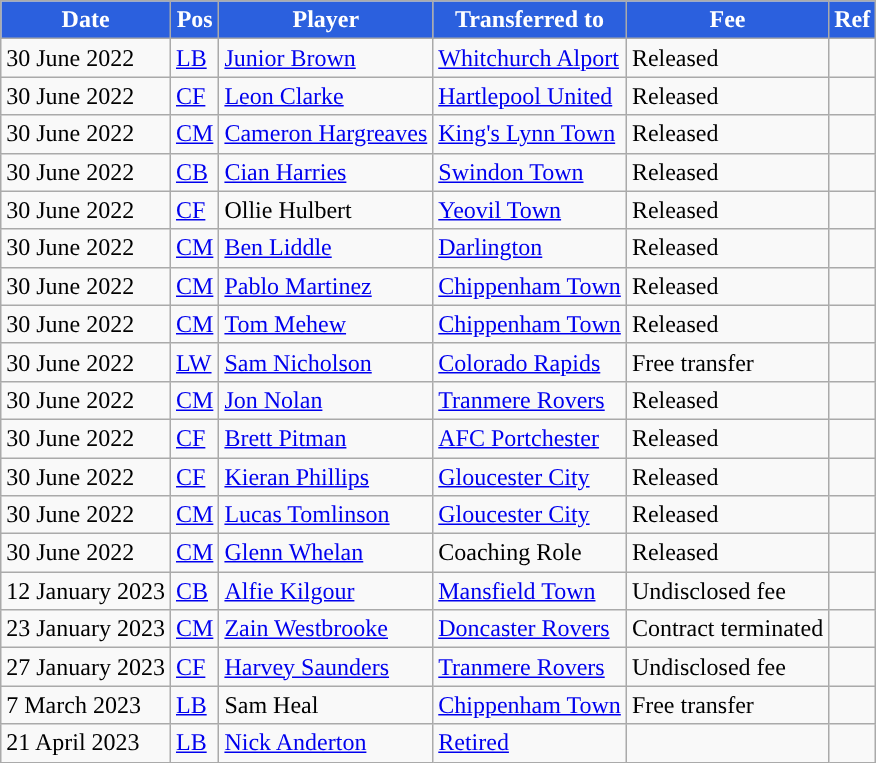<table class="wikitable plainrowheaders sortable">
<tr>
<th style="background:#2B60DE; color:#FFFFFF; ">Date</th>
<th style="background:#2B60DE; color:#FFFFFF; ">Pos</th>
<th style="background:#2B60DE; color:#FFFFFF; ">Player</th>
<th style="background:#2B60DE; color:#FFFFFF; ">Transferred to</th>
<th style="background:#2B60DE; color:#FFFFFF; ">Fee</th>
<th style="background:#2B60DE; color:#FFFFFF; ">Ref</th>
</tr>
<tr>
<td>30 June 2022</td>
<td><a href='#'>LB</a></td>
<td> <a href='#'>Junior Brown</a></td>
<td> <a href='#'>Whitchurch Alport</a></td>
<td>Released</td>
<td></td>
</tr>
<tr>
<td>30 June 2022</td>
<td><a href='#'>CF</a></td>
<td> <a href='#'>Leon Clarke</a></td>
<td> <a href='#'>Hartlepool United</a></td>
<td>Released</td>
<td></td>
</tr>
<tr>
<td>30 June 2022</td>
<td><a href='#'>CM</a></td>
<td> <a href='#'>Cameron Hargreaves</a></td>
<td> <a href='#'>King's Lynn Town</a></td>
<td>Released</td>
<td></td>
</tr>
<tr>
<td>30 June 2022</td>
<td><a href='#'>CB</a></td>
<td> <a href='#'>Cian Harries</a></td>
<td> <a href='#'>Swindon Town</a></td>
<td>Released</td>
<td></td>
</tr>
<tr>
<td>30 June 2022</td>
<td><a href='#'>CF</a></td>
<td> Ollie Hulbert</td>
<td> <a href='#'>Yeovil Town</a></td>
<td>Released</td>
<td></td>
</tr>
<tr>
<td>30 June 2022</td>
<td><a href='#'>CM</a></td>
<td> <a href='#'>Ben Liddle</a></td>
<td> <a href='#'>Darlington</a></td>
<td>Released</td>
<td></td>
</tr>
<tr>
<td>30 June 2022</td>
<td><a href='#'>CM</a></td>
<td> <a href='#'>Pablo Martinez</a></td>
<td> <a href='#'>Chippenham Town</a></td>
<td>Released</td>
<td></td>
</tr>
<tr>
<td>30 June 2022</td>
<td><a href='#'>CM</a></td>
<td> <a href='#'>Tom Mehew</a></td>
<td> <a href='#'>Chippenham Town</a></td>
<td>Released</td>
<td></td>
</tr>
<tr>
<td>30 June 2022</td>
<td><a href='#'>LW</a></td>
<td> <a href='#'>Sam Nicholson</a></td>
<td> <a href='#'>Colorado Rapids</a></td>
<td>Free transfer</td>
<td></td>
</tr>
<tr>
<td>30 June 2022</td>
<td><a href='#'>CM</a></td>
<td> <a href='#'>Jon Nolan</a></td>
<td> <a href='#'>Tranmere Rovers</a></td>
<td>Released</td>
<td></td>
</tr>
<tr>
<td>30 June 2022</td>
<td><a href='#'>CF</a></td>
<td> <a href='#'>Brett Pitman</a></td>
<td> <a href='#'>AFC Portchester</a></td>
<td>Released</td>
<td></td>
</tr>
<tr>
<td>30 June 2022</td>
<td><a href='#'>CF</a></td>
<td> <a href='#'>Kieran Phillips</a></td>
<td> <a href='#'>Gloucester City</a></td>
<td>Released</td>
<td></td>
</tr>
<tr>
<td>30 June 2022</td>
<td><a href='#'>CM</a></td>
<td> <a href='#'>Lucas Tomlinson</a></td>
<td> <a href='#'>Gloucester City</a></td>
<td>Released</td>
<td></td>
</tr>
<tr>
<td>30 June 2022</td>
<td><a href='#'>CM</a></td>
<td> <a href='#'>Glenn Whelan</a></td>
<td>Coaching Role</td>
<td>Released</td>
<td></td>
</tr>
<tr>
<td>12 January 2023</td>
<td><a href='#'>CB</a></td>
<td> <a href='#'>Alfie Kilgour</a></td>
<td> <a href='#'>Mansfield Town</a></td>
<td>Undisclosed fee</td>
<td></td>
</tr>
<tr>
<td>23 January 2023</td>
<td><a href='#'>CM</a></td>
<td> <a href='#'>Zain Westbrooke</a></td>
<td> <a href='#'>Doncaster Rovers</a></td>
<td>Contract terminated</td>
<td></td>
</tr>
<tr>
<td>27 January 2023</td>
<td><a href='#'>CF</a></td>
<td> <a href='#'>Harvey Saunders</a></td>
<td> <a href='#'>Tranmere Rovers</a></td>
<td>Undisclosed fee</td>
<td></td>
</tr>
<tr>
<td>7 March 2023</td>
<td><a href='#'>LB</a></td>
<td> Sam Heal</td>
<td> <a href='#'>Chippenham Town</a></td>
<td>Free transfer</td>
<td></td>
</tr>
<tr>
<td>21 April 2023</td>
<td><a href='#'>LB</a></td>
<td> <a href='#'>Nick Anderton</a></td>
<td> <a href='#'>Retired</a></td>
<td></td>
<td></td>
</tr>
</table>
